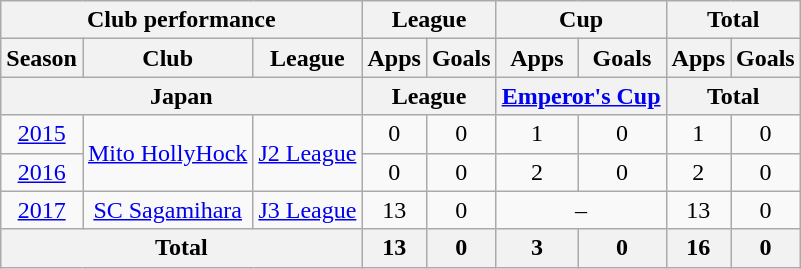<table class="wikitable" style="text-align:center;">
<tr>
<th colspan=3>Club performance</th>
<th colspan=2>League</th>
<th colspan=2>Cup</th>
<th colspan=2>Total</th>
</tr>
<tr>
<th>Season</th>
<th>Club</th>
<th>League</th>
<th>Apps</th>
<th>Goals</th>
<th>Apps</th>
<th>Goals</th>
<th>Apps</th>
<th>Goals</th>
</tr>
<tr>
<th colspan=3>Japan</th>
<th colspan=2>League</th>
<th colspan=2><a href='#'>Emperor's Cup</a></th>
<th colspan=2>Total</th>
</tr>
<tr>
<td><a href='#'>2015</a></td>
<td rowspan="2"><a href='#'>Mito HollyHock</a></td>
<td rowspan="2"><a href='#'>J2 League</a></td>
<td>0</td>
<td>0</td>
<td>1</td>
<td>0</td>
<td>1</td>
<td>0</td>
</tr>
<tr>
<td><a href='#'>2016</a></td>
<td>0</td>
<td>0</td>
<td>2</td>
<td>0</td>
<td>2</td>
<td>0</td>
</tr>
<tr>
<td><a href='#'>2017</a></td>
<td rowspan="1"><a href='#'>SC Sagamihara</a></td>
<td rowspan="1"><a href='#'>J3 League</a></td>
<td>13</td>
<td>0</td>
<td colspan="2">–</td>
<td>13</td>
<td>0</td>
</tr>
<tr>
<th colspan=3>Total</th>
<th>13</th>
<th>0</th>
<th>3</th>
<th>0</th>
<th>16</th>
<th>0</th>
</tr>
</table>
